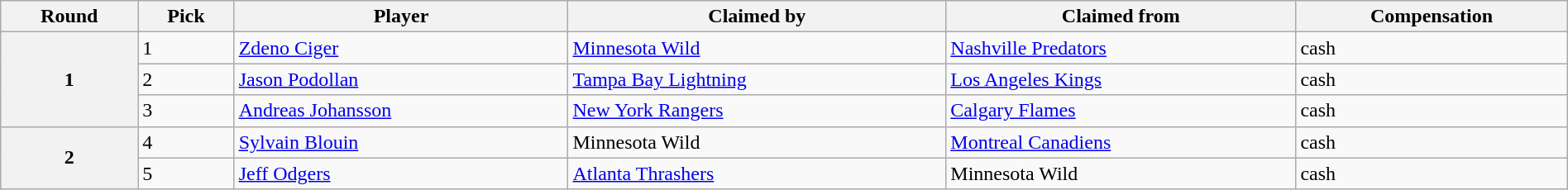<table class="wikitable" style="width: 100%">
<tr>
<th scope="col">Round</th>
<th scope="col">Pick</th>
<th scope="col">Player</th>
<th scope="col">Claimed by</th>
<th scope="col">Claimed from</th>
<th scope="col">Compensation</th>
</tr>
<tr>
<th scope="row" rowspan="3">1</th>
<td>1</td>
<td><a href='#'>Zdeno Ciger</a></td>
<td><a href='#'>Minnesota Wild</a></td>
<td><a href='#'>Nashville Predators</a></td>
<td>cash</td>
</tr>
<tr>
<td>2</td>
<td><a href='#'>Jason Podollan</a></td>
<td><a href='#'>Tampa Bay Lightning</a></td>
<td><a href='#'>Los Angeles Kings</a></td>
<td>cash</td>
</tr>
<tr>
<td>3</td>
<td><a href='#'>Andreas Johansson</a></td>
<td><a href='#'>New York Rangers</a></td>
<td><a href='#'>Calgary Flames</a></td>
<td>cash</td>
</tr>
<tr>
<th scope="row" rowspan="2">2</th>
<td>4</td>
<td><a href='#'>Sylvain Blouin</a></td>
<td>Minnesota Wild</td>
<td><a href='#'>Montreal Canadiens</a></td>
<td>cash</td>
</tr>
<tr>
<td>5</td>
<td><a href='#'>Jeff Odgers</a></td>
<td><a href='#'>Atlanta Thrashers</a></td>
<td>Minnesota Wild</td>
<td>cash</td>
</tr>
</table>
